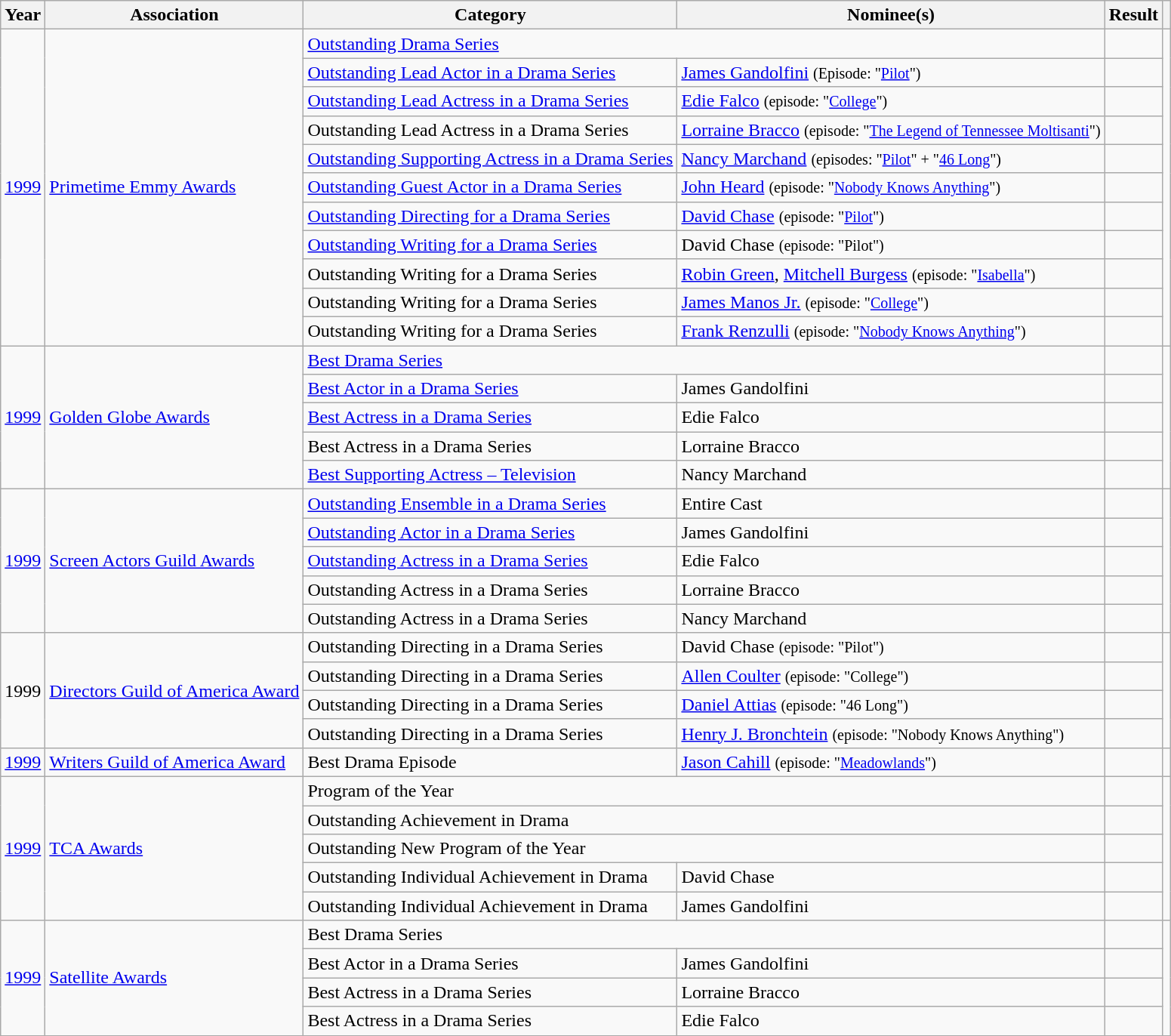<table class="wikitable sortable">
<tr>
<th>Year</th>
<th>Association</th>
<th>Category</th>
<th>Nominee(s)</th>
<th>Result</th>
<th class=unsortable></th>
</tr>
<tr>
<td rowspan=11><a href='#'>1999</a></td>
<td rowspan=11><a href='#'>Primetime Emmy Awards</a></td>
<td colspan=2><a href='#'>Outstanding Drama Series</a></td>
<td></td>
<td rowspan=11></td>
</tr>
<tr>
<td><a href='#'>Outstanding Lead Actor in a Drama Series</a></td>
<td><a href='#'>James Gandolfini</a> <small> (Episode: "<a href='#'>Pilot</a>") </small></td>
<td></td>
</tr>
<tr>
<td><a href='#'>Outstanding Lead Actress in a Drama Series</a></td>
<td><a href='#'>Edie Falco</a> <small> (episode: "<a href='#'>College</a>") </small></td>
<td></td>
</tr>
<tr>
<td>Outstanding Lead Actress in a Drama Series</td>
<td><a href='#'>Lorraine Bracco</a> <small> (episode: "<a href='#'>The Legend of Tennessee Moltisanti</a>") </small></td>
<td></td>
</tr>
<tr>
<td><a href='#'>Outstanding Supporting Actress in a Drama Series</a></td>
<td><a href='#'>Nancy Marchand</a> <small> (episodes: "<a href='#'>Pilot</a>" + "<a href='#'>46 Long</a>") </small></td>
<td></td>
</tr>
<tr>
<td><a href='#'>Outstanding Guest Actor in a Drama Series</a></td>
<td><a href='#'>John Heard</a> <small> (episode: "<a href='#'>Nobody Knows Anything</a>") </small></td>
<td></td>
</tr>
<tr>
<td><a href='#'>Outstanding Directing for a Drama Series</a></td>
<td><a href='#'>David Chase</a> <small> (episode: "<a href='#'>Pilot</a>") </small></td>
<td></td>
</tr>
<tr>
<td><a href='#'>Outstanding Writing for a Drama Series</a></td>
<td>David Chase <small> (episode: "Pilot") </small></td>
<td></td>
</tr>
<tr>
<td>Outstanding Writing for a Drama Series</td>
<td><a href='#'>Robin Green</a>, <a href='#'>Mitchell Burgess</a> <small> (episode: "<a href='#'>Isabella</a>") </small></td>
<td></td>
</tr>
<tr>
<td>Outstanding Writing for a Drama Series</td>
<td><a href='#'>James Manos Jr.</a> <small> (episode: "<a href='#'>College</a>") </small></td>
<td></td>
</tr>
<tr>
<td>Outstanding Writing for a Drama Series</td>
<td><a href='#'>Frank Renzulli</a> <small> (episode: "<a href='#'>Nobody Knows Anything</a>") </small></td>
<td></td>
</tr>
<tr>
<td rowspan=5><a href='#'>1999</a></td>
<td rowspan=5><a href='#'>Golden Globe Awards</a></td>
<td colspan=2><a href='#'>Best Drama Series</a></td>
<td></td>
<td rowspan=5></td>
</tr>
<tr>
<td><a href='#'>Best Actor in a Drama Series</a></td>
<td>James Gandolfini</td>
<td></td>
</tr>
<tr>
<td><a href='#'>Best Actress in a Drama Series</a></td>
<td>Edie Falco</td>
<td></td>
</tr>
<tr>
<td>Best Actress in a Drama Series</td>
<td>Lorraine Bracco</td>
<td></td>
</tr>
<tr>
<td><a href='#'>Best Supporting Actress – Television</a></td>
<td>Nancy Marchand</td>
<td></td>
</tr>
<tr>
<td rowspan=5><a href='#'>1999</a></td>
<td rowspan=5><a href='#'>Screen Actors Guild Awards</a></td>
<td><a href='#'>Outstanding Ensemble in a Drama Series</a></td>
<td>Entire Cast</td>
<td></td>
<td rowspan=5></td>
</tr>
<tr>
<td><a href='#'>Outstanding Actor in a Drama Series</a></td>
<td>James Gandolfini</td>
<td></td>
</tr>
<tr>
<td><a href='#'>Outstanding Actress in a Drama Series</a></td>
<td>Edie Falco</td>
<td></td>
</tr>
<tr>
<td>Outstanding Actress in a Drama Series</td>
<td>Lorraine Bracco</td>
<td></td>
</tr>
<tr>
<td>Outstanding Actress in a Drama Series</td>
<td>Nancy Marchand</td>
<td></td>
</tr>
<tr>
<td rowspan=4>1999</td>
<td rowspan=4><a href='#'>Directors Guild of America Award</a></td>
<td>Outstanding Directing in a Drama Series</td>
<td>David Chase <small> (episode: "Pilot") </small></td>
<td></td>
<td rowspan=4></td>
</tr>
<tr>
<td>Outstanding Directing in a Drama Series</td>
<td><a href='#'>Allen Coulter</a> <small> (episode: "College") </small></td>
<td></td>
</tr>
<tr>
<td>Outstanding Directing in a Drama Series</td>
<td><a href='#'>Daniel Attias</a> <small> (episode: "46 Long") </small></td>
<td></td>
</tr>
<tr>
<td>Outstanding Directing in a Drama Series</td>
<td><a href='#'>Henry J. Bronchtein</a> <small> (episode: "Nobody Knows Anything") </small></td>
<td></td>
</tr>
<tr>
<td><a href='#'>1999</a></td>
<td><a href='#'>Writers Guild of America Award</a></td>
<td>Best Drama Episode</td>
<td><a href='#'>Jason Cahill</a> <small> (episode: "<a href='#'>Meadowlands</a>") </small></td>
<td></td>
<td></td>
</tr>
<tr>
<td rowspan=5><a href='#'>1999</a></td>
<td rowspan=5><a href='#'>TCA Awards</a></td>
<td colspan=2>Program of the Year</td>
<td></td>
<td rowspan=5></td>
</tr>
<tr>
<td colspan=2>Outstanding Achievement in Drama</td>
<td></td>
</tr>
<tr>
<td colspan=2>Outstanding New Program of the Year</td>
<td></td>
</tr>
<tr>
<td>Outstanding Individual Achievement in Drama</td>
<td>David Chase</td>
<td></td>
</tr>
<tr>
<td>Outstanding Individual Achievement in Drama</td>
<td>James Gandolfini</td>
<td></td>
</tr>
<tr>
<td rowspan=4><a href='#'>1999</a></td>
<td rowspan=4><a href='#'>Satellite Awards</a></td>
<td colspan=2>Best Drama Series</td>
<td></td>
</tr>
<tr>
<td>Best Actor in a Drama Series</td>
<td>James Gandolfini</td>
<td></td>
</tr>
<tr>
<td>Best Actress in a Drama Series</td>
<td>Lorraine Bracco</td>
<td></td>
</tr>
<tr>
<td>Best Actress in a Drama Series</td>
<td>Edie Falco</td>
<td></td>
</tr>
<tr>
</tr>
</table>
